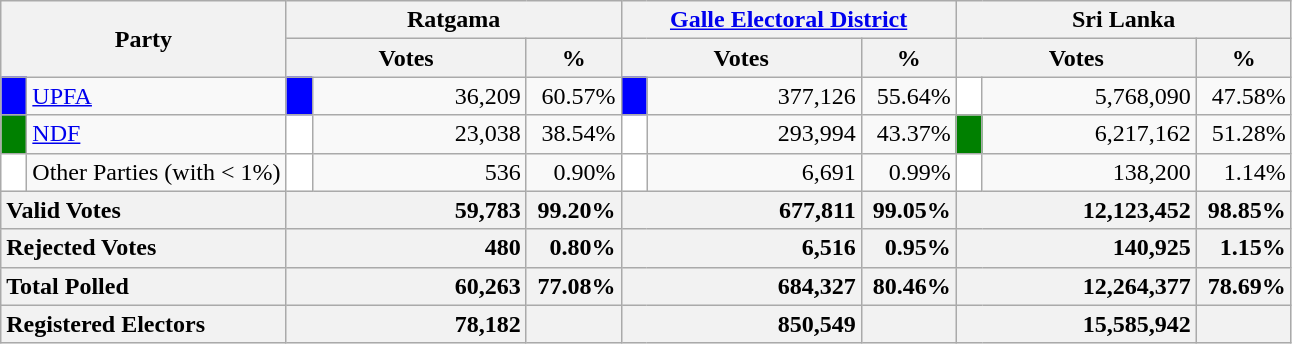<table class="wikitable">
<tr>
<th colspan="2" width="144px"rowspan="2">Party</th>
<th colspan="3" width="216px">Ratgama</th>
<th colspan="3" width="216px"><a href='#'>Galle Electoral District</a></th>
<th colspan="3" width="216px">Sri Lanka</th>
</tr>
<tr>
<th colspan="2" width="144px">Votes</th>
<th>%</th>
<th colspan="2" width="144px">Votes</th>
<th>%</th>
<th colspan="2" width="144px">Votes</th>
<th>%</th>
</tr>
<tr>
<td style="background-color:blue;" width="10px"></td>
<td style="text-align:left;"><a href='#'>UPFA</a></td>
<td style="background-color:blue;" width="10px"></td>
<td style="text-align:right;">36,209</td>
<td style="text-align:right;">60.57%</td>
<td style="background-color:blue;" width="10px"></td>
<td style="text-align:right;">377,126</td>
<td style="text-align:right;">55.64%</td>
<td style="background-color:white;" width="10px"></td>
<td style="text-align:right;">5,768,090</td>
<td style="text-align:right;">47.58%</td>
</tr>
<tr>
<td style="background-color:green;" width="10px"></td>
<td style="text-align:left;"><a href='#'>NDF</a></td>
<td style="background-color:white;" width="10px"></td>
<td style="text-align:right;">23,038</td>
<td style="text-align:right;">38.54%</td>
<td style="background-color:white;" width="10px"></td>
<td style="text-align:right;">293,994</td>
<td style="text-align:right;">43.37%</td>
<td style="background-color:green;" width="10px"></td>
<td style="text-align:right;">6,217,162</td>
<td style="text-align:right;">51.28%</td>
</tr>
<tr>
<td style="background-color:white;" width="10px"></td>
<td style="text-align:left;">Other Parties (with < 1%)</td>
<td style="background-color:white;" width="10px"></td>
<td style="text-align:right;">536</td>
<td style="text-align:right;">0.90%</td>
<td style="background-color:white;" width="10px"></td>
<td style="text-align:right;">6,691</td>
<td style="text-align:right;">0.99%</td>
<td style="background-color:white;" width="10px"></td>
<td style="text-align:right;">138,200</td>
<td style="text-align:right;">1.14%</td>
</tr>
<tr>
<th colspan="2" width="144px"style="text-align:left;">Valid Votes</th>
<th style="text-align:right;"colspan="2" width="144px">59,783</th>
<th style="text-align:right;">99.20%</th>
<th style="text-align:right;"colspan="2" width="144px">677,811</th>
<th style="text-align:right;">99.05%</th>
<th style="text-align:right;"colspan="2" width="144px">12,123,452</th>
<th style="text-align:right;">98.85%</th>
</tr>
<tr>
<th colspan="2" width="144px"style="text-align:left;">Rejected Votes</th>
<th style="text-align:right;"colspan="2" width="144px">480</th>
<th style="text-align:right;">0.80%</th>
<th style="text-align:right;"colspan="2" width="144px">6,516</th>
<th style="text-align:right;">0.95%</th>
<th style="text-align:right;"colspan="2" width="144px">140,925</th>
<th style="text-align:right;">1.15%</th>
</tr>
<tr>
<th colspan="2" width="144px"style="text-align:left;">Total Polled</th>
<th style="text-align:right;"colspan="2" width="144px">60,263</th>
<th style="text-align:right;">77.08%</th>
<th style="text-align:right;"colspan="2" width="144px">684,327</th>
<th style="text-align:right;">80.46%</th>
<th style="text-align:right;"colspan="2" width="144px">12,264,377</th>
<th style="text-align:right;">78.69%</th>
</tr>
<tr>
<th colspan="2" width="144px"style="text-align:left;">Registered Electors</th>
<th style="text-align:right;"colspan="2" width="144px">78,182</th>
<th></th>
<th style="text-align:right;"colspan="2" width="144px">850,549</th>
<th></th>
<th style="text-align:right;"colspan="2" width="144px">15,585,942</th>
<th></th>
</tr>
</table>
